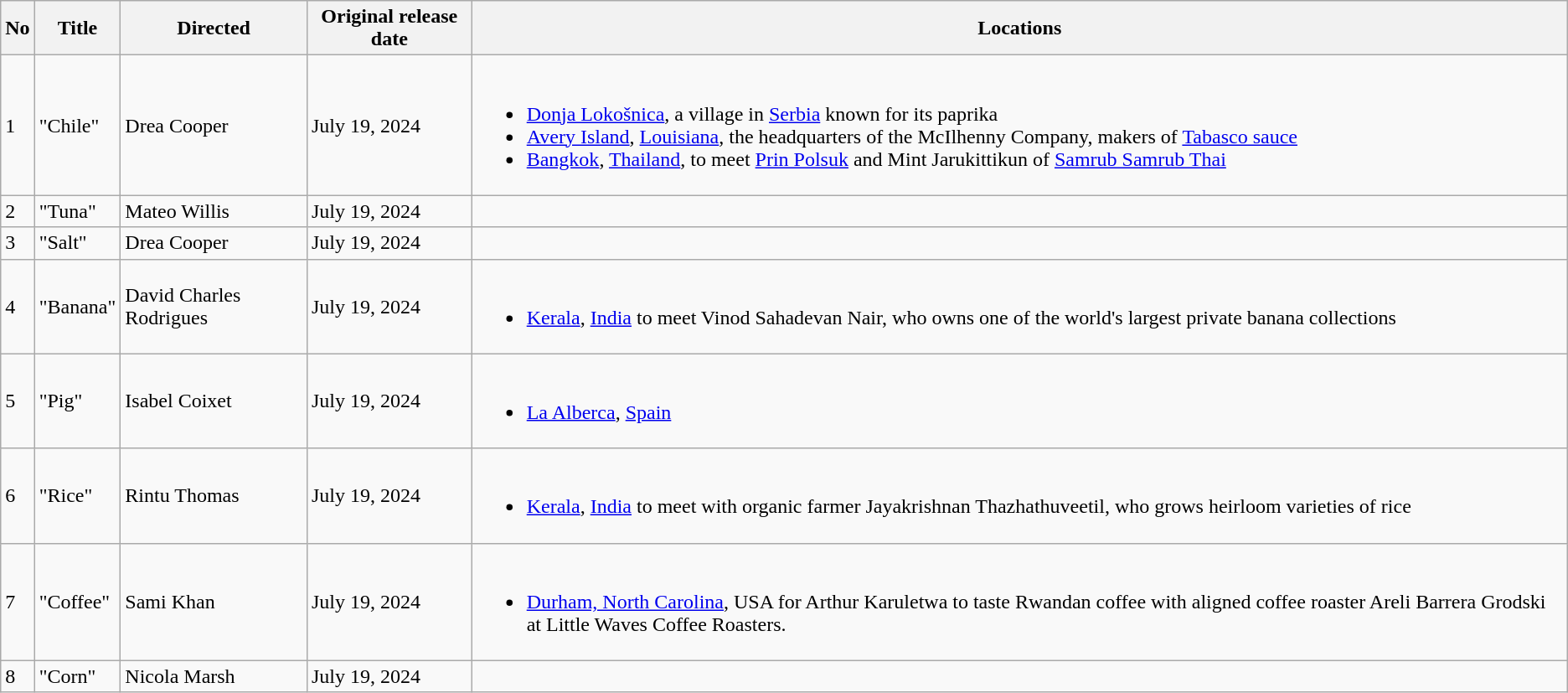<table class="wikitable">
<tr>
<th>No</th>
<th>Title</th>
<th>Directed</th>
<th>Original release date</th>
<th>Locations</th>
</tr>
<tr>
<td>1</td>
<td>"Chile"</td>
<td>Drea Cooper</td>
<td>July 19, 2024</td>
<td><br><ul><li><a href='#'>Donja Lokošnica</a>, a village in <a href='#'>Serbia</a> known for its paprika</li><li><a href='#'>Avery Island</a>, <a href='#'>Louisiana</a>, the headquarters of the McIlhenny Company, makers of <a href='#'>Tabasco sauce</a></li><li><a href='#'>Bangkok</a>, <a href='#'>Thailand</a>, to meet <a href='#'>Prin Polsuk</a> and Mint Jarukittikun of <a href='#'>Samrub Samrub Thai</a></li></ul></td>
</tr>
<tr>
<td>2</td>
<td>"Tuna"</td>
<td>Mateo Willis</td>
<td>July 19, 2024</td>
<td></td>
</tr>
<tr>
<td>3</td>
<td>"Salt"</td>
<td>Drea Cooper</td>
<td>July 19, 2024</td>
<td></td>
</tr>
<tr>
<td>4</td>
<td>"Banana"</td>
<td>David Charles Rodrigues</td>
<td>July 19, 2024</td>
<td><br><ul><li><a href='#'>Kerala</a>, <a href='#'>India</a> to meet Vinod Sahadevan Nair, who owns one of the world's largest private banana collections</li></ul></td>
</tr>
<tr>
<td>5</td>
<td>"Pig"</td>
<td>Isabel Coixet</td>
<td>July 19, 2024</td>
<td><br><ul><li><a href='#'>La Alberca</a>, <a href='#'>Spain</a></li></ul></td>
</tr>
<tr>
<td>6</td>
<td>"Rice"</td>
<td>Rintu Thomas</td>
<td>July 19, 2024</td>
<td><br><ul><li><a href='#'>Kerala</a>, <a href='#'>India</a> to meet with organic farmer Jayakrishnan Thazhathuveetil, who grows heirloom varieties of rice</li></ul></td>
</tr>
<tr>
<td>7</td>
<td>"Coffee"</td>
<td>Sami Khan</td>
<td>July 19, 2024</td>
<td><br><ul><li><a href='#'>Durham, North Carolina</a>, USA for Arthur Karuletwa to taste Rwandan coffee with aligned coffee roaster Areli Barrera Grodski at Little Waves Coffee Roasters.</li></ul></td>
</tr>
<tr>
<td>8</td>
<td>"Corn"</td>
<td>Nicola Marsh</td>
<td>July 19, 2024</td>
<td></td>
</tr>
</table>
